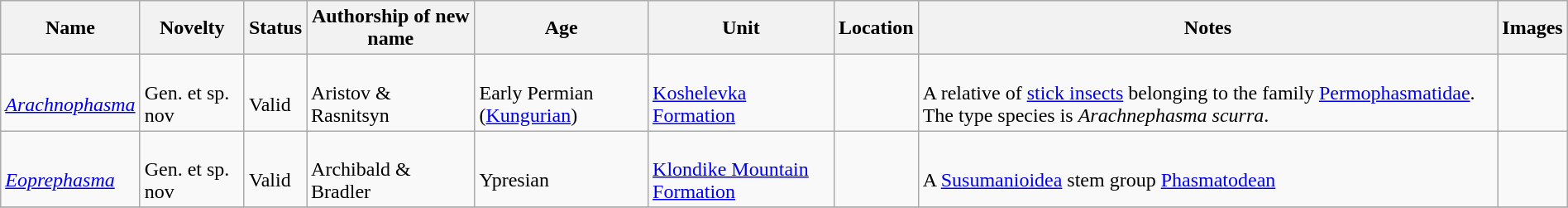<table class="wikitable sortable" align="center" width="100%">
<tr>
<th>Name</th>
<th>Novelty</th>
<th>Status</th>
<th>Authorship of new name</th>
<th>Age</th>
<th>Unit</th>
<th>Location</th>
<th>Notes</th>
<th>Images</th>
</tr>
<tr>
<td><br><em><a href='#'>Arachnophasma</a></em></td>
<td><br>Gen. et sp. nov</td>
<td><br>Valid</td>
<td><br>Aristov & Rasnitsyn</td>
<td><br>Early Permian (<a href='#'>Kungurian</a>)</td>
<td><br><a href='#'>Koshelevka Formation</a></td>
<td><br></td>
<td><br>A relative of <a href='#'>stick insects</a> belonging to the family <a href='#'>Permophasmatidae</a>. The type species is <em>Arachnephasma scurra</em>.</td>
<td></td>
</tr>
<tr>
<td><br><em><a href='#'>Eoprephasma</a></em></td>
<td><br>Gen. et sp. nov</td>
<td><br>Valid</td>
<td><br>Archibald & Bradler</td>
<td><br>Ypresian</td>
<td><br><a href='#'>Klondike Mountain Formation</a></td>
<td><br></td>
<td><br>A <a href='#'>Susumanioidea</a> stem group <a href='#'>Phasmatodean</a></td>
<td></td>
</tr>
<tr>
</tr>
</table>
